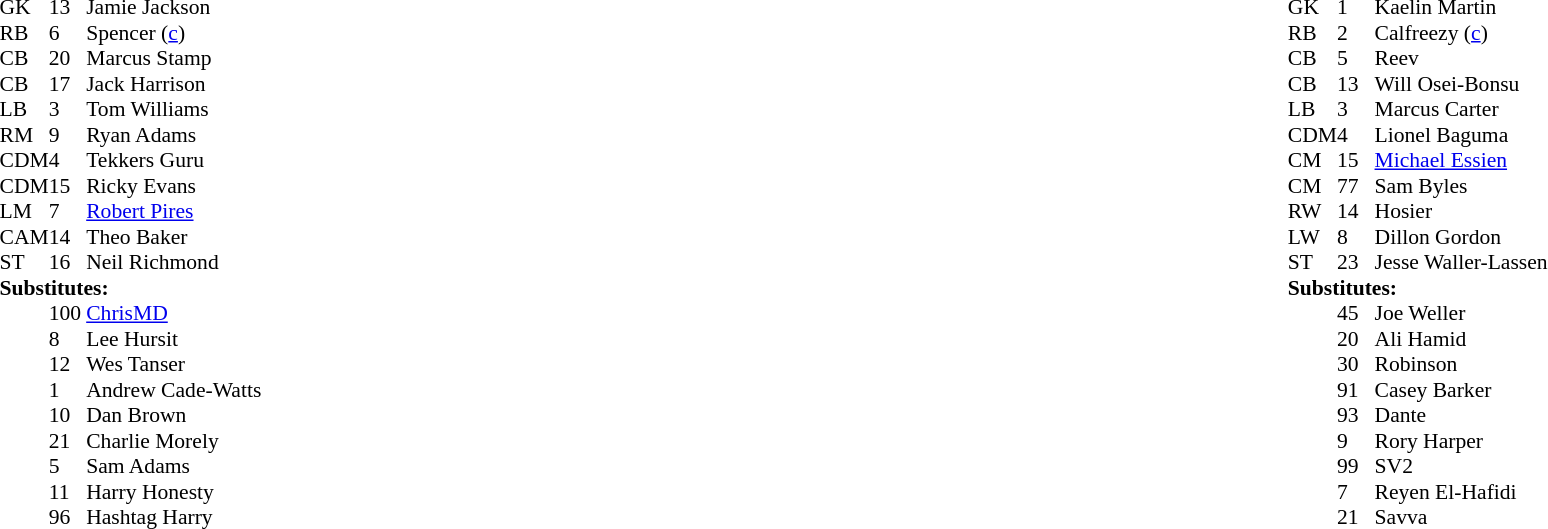<table width="100%">
<tr>
<td valign="top" width="50%"><br><table style="font-size: 90%" cellspacing="0" cellpadding="0">
<tr>
<th width="25"></th>
<th width="25"></th>
</tr>
<tr>
<td>GK</td>
<td>13</td>
<td>Jamie Jackson</td>
<td></td>
</tr>
<tr>
<td>RB</td>
<td>6</td>
<td>Spencer (<a href='#'>c</a>)</td>
<td></td>
</tr>
<tr>
<td>CB</td>
<td>20</td>
<td>Marcus Stamp</td>
<td></td>
</tr>
<tr>
<td>CB</td>
<td>17</td>
<td>Jack Harrison</td>
<td></td>
</tr>
<tr>
<td>LB</td>
<td>3</td>
<td>Tom Williams</td>
<td></td>
</tr>
<tr>
<td>RM</td>
<td>9</td>
<td>Ryan Adams</td>
<td></td>
</tr>
<tr>
<td>CDM</td>
<td>4</td>
<td>Tekkers Guru</td>
<td></td>
</tr>
<tr>
<td>CDM</td>
<td>15</td>
<td>Ricky Evans</td>
<td></td>
</tr>
<tr>
<td>LM</td>
<td>7</td>
<td><a href='#'>Robert Pires</a></td>
<td></td>
</tr>
<tr>
<td>CAM</td>
<td>14</td>
<td>Theo Baker</td>
<td></td>
</tr>
<tr>
<td>ST</td>
<td>16</td>
<td>Neil Richmond</td>
<td></td>
</tr>
<tr>
<td colspan="3"><strong>Substitutes:</strong></td>
<td></td>
</tr>
<tr>
<td></td>
<td>100</td>
<td><a href='#'>ChrisMD</a></td>
<td></td>
</tr>
<tr>
<td></td>
<td>8</td>
<td>Lee Hursit</td>
<td></td>
</tr>
<tr>
<td></td>
<td>12</td>
<td>Wes Tanser</td>
<td></td>
</tr>
<tr>
<td></td>
<td>1</td>
<td>Andrew Cade-Watts</td>
<td></td>
</tr>
<tr>
<td></td>
<td>10</td>
<td>Dan Brown</td>
<td></td>
</tr>
<tr>
<td></td>
<td>21</td>
<td>Charlie Morely</td>
<td></td>
</tr>
<tr>
<td></td>
<td>5</td>
<td>Sam Adams</td>
<td></td>
</tr>
<tr>
<td></td>
<td>11</td>
<td>Harry Honesty</td>
<td></td>
</tr>
<tr>
<td></td>
<td>96</td>
<td>Hashtag Harry</td>
<td></td>
</tr>
</table>
</td>
<td valign="top"></td>
<td valign="top" width="50%"><br><table style="font-size: 90%" cellspacing="0" cellpadding="0" align="center">
<tr>
<th width="25"></th>
<th width="25"></th>
</tr>
<tr>
<td>GK</td>
<td>1</td>
<td>Kaelin Martin</td>
<td></td>
</tr>
<tr>
<td>RB</td>
<td>2</td>
<td>Calfreezy (<a href='#'>c</a>)</td>
<td></td>
</tr>
<tr>
<td>CB</td>
<td>5</td>
<td>Reev</td>
<td></td>
</tr>
<tr>
<td>CB</td>
<td>13</td>
<td>Will Osei-Bonsu</td>
<td></td>
</tr>
<tr>
<td>LB</td>
<td>3</td>
<td>Marcus Carter</td>
<td></td>
</tr>
<tr>
<td>CDM</td>
<td>4</td>
<td>Lionel Baguma</td>
<td></td>
</tr>
<tr>
<td>CM</td>
<td>15</td>
<td><a href='#'>Michael Essien</a></td>
<td></td>
</tr>
<tr>
<td>CM</td>
<td>77</td>
<td>Sam Byles</td>
<td></td>
</tr>
<tr>
<td>RW</td>
<td>14</td>
<td>Hosier</td>
<td></td>
</tr>
<tr>
<td>LW</td>
<td>8</td>
<td>Dillon Gordon</td>
<td></td>
</tr>
<tr>
<td>ST</td>
<td>23</td>
<td>Jesse Waller-Lassen</td>
<td></td>
</tr>
<tr>
<td colspan="3"><strong>Substitutes:</strong></td>
<td></td>
</tr>
<tr>
<td></td>
<td>45</td>
<td>Joe Weller</td>
<td></td>
</tr>
<tr>
<td></td>
<td>20</td>
<td>Ali Hamid</td>
<td></td>
</tr>
<tr>
<td></td>
<td>30</td>
<td>Robinson</td>
<td></td>
</tr>
<tr>
<td></td>
<td>91</td>
<td>Casey Barker</td>
<td></td>
</tr>
<tr>
<td></td>
<td>93</td>
<td>Dante</td>
<td></td>
</tr>
<tr>
<td></td>
<td>9</td>
<td>Rory Harper</td>
<td></td>
</tr>
<tr>
<td></td>
<td>99</td>
<td>SV2</td>
<td></td>
</tr>
<tr>
<td></td>
<td>7</td>
<td>Reyen El-Hafidi</td>
<td></td>
</tr>
<tr>
<td></td>
<td>21</td>
<td>Savva</td>
<td></td>
</tr>
</table>
</td>
</tr>
</table>
